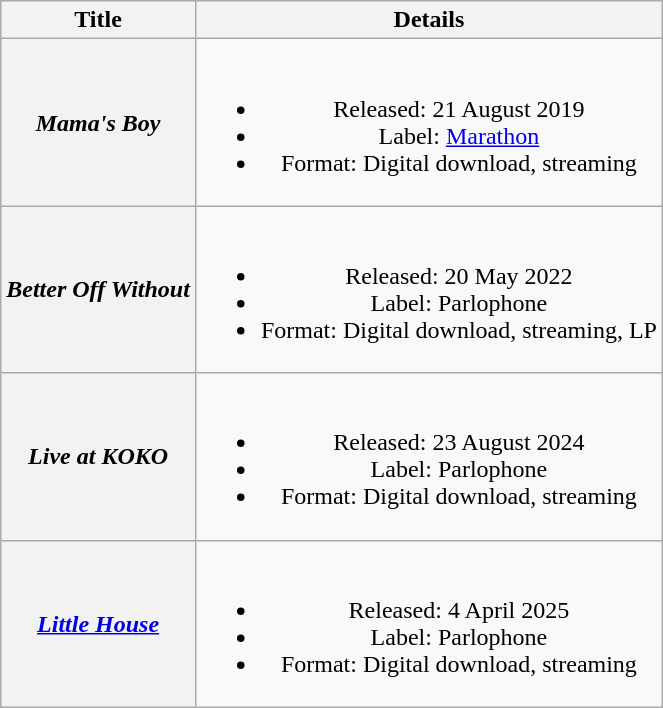<table class="wikitable plainrowheaders" style="text-align:center">
<tr>
<th scope="col">Title</th>
<th scope="col">Details</th>
</tr>
<tr>
<th scope="row"><em>Mama's Boy</em></th>
<td><br><ul><li>Released: 21 August 2019</li><li>Label: <a href='#'>Marathon</a></li><li>Format: Digital download, streaming</li></ul></td>
</tr>
<tr>
<th scope="row"><em>Better Off Without</em></th>
<td><br><ul><li>Released: 20 May 2022</li><li>Label: Parlophone</li><li>Format: Digital download, streaming, LP</li></ul></td>
</tr>
<tr>
<th scope="row"><em>Live at KOKO</em></th>
<td><br><ul><li>Released: 23 August 2024</li><li>Label: Parlophone</li><li>Format: Digital download, streaming</li></ul></td>
</tr>
<tr>
<th scope="row"><em><a href='#'>Little House</a></em></th>
<td><br><ul><li>Released: 4 April 2025</li><li>Label: Parlophone</li><li>Format: Digital download, streaming</li></ul></td>
</tr>
</table>
